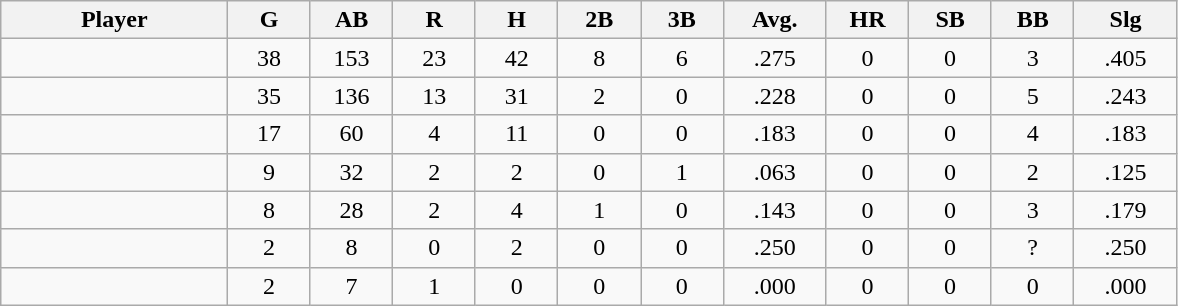<table class="wikitable sortable">
<tr>
<th bgcolor="#DDDDFF" width="11%">Player</th>
<th bgcolor="#DDDDFF" width="4%">G</th>
<th bgcolor="#DDDDFF" width="4%">AB</th>
<th bgcolor="#DDDDFF" width="4%">R</th>
<th bgcolor="#DDDDFF" width="4%">H</th>
<th bgcolor="#DDDDFF" width="4%">2B</th>
<th bgcolor="#DDDDFF" width="4%">3B</th>
<th bgcolor="#DDDDFF" width="5%">Avg.</th>
<th bgcolor="#DDDDFF" width="4%">HR</th>
<th bgcolor="#DDDDFF" width="4%">SB</th>
<th bgcolor="#DDDDFF" width="4%">BB</th>
<th bgcolor="#DDDDFF" width="5%">Slg</th>
</tr>
<tr align ="center">
<td></td>
<td>38</td>
<td>153</td>
<td>23</td>
<td>42</td>
<td>8</td>
<td>6</td>
<td>.275</td>
<td>0</td>
<td>0</td>
<td>3</td>
<td>.405</td>
</tr>
<tr align ="center">
<td></td>
<td>35</td>
<td>136</td>
<td>13</td>
<td>31</td>
<td>2</td>
<td>0</td>
<td>.228</td>
<td>0</td>
<td>0</td>
<td>5</td>
<td>.243</td>
</tr>
<tr align ="center">
<td></td>
<td>17</td>
<td>60</td>
<td>4</td>
<td>11</td>
<td>0</td>
<td>0</td>
<td>.183</td>
<td>0</td>
<td>0</td>
<td>4</td>
<td>.183</td>
</tr>
<tr align ="center">
<td></td>
<td>9</td>
<td>32</td>
<td>2</td>
<td>2</td>
<td>0</td>
<td>1</td>
<td>.063</td>
<td>0</td>
<td>0</td>
<td>2</td>
<td>.125</td>
</tr>
<tr align ="center">
<td></td>
<td>8</td>
<td>28</td>
<td>2</td>
<td>4</td>
<td>1</td>
<td>0</td>
<td>.143</td>
<td>0</td>
<td>0</td>
<td>3</td>
<td>.179</td>
</tr>
<tr align ="center">
<td></td>
<td>2</td>
<td>8</td>
<td>0</td>
<td>2</td>
<td>0</td>
<td>0</td>
<td>.250</td>
<td>0</td>
<td>0</td>
<td>?</td>
<td>.250</td>
</tr>
<tr align ="center">
<td></td>
<td>2</td>
<td>7</td>
<td>1</td>
<td>0</td>
<td>0</td>
<td>0</td>
<td>.000</td>
<td>0</td>
<td>0</td>
<td>0</td>
<td>.000</td>
</tr>
</table>
